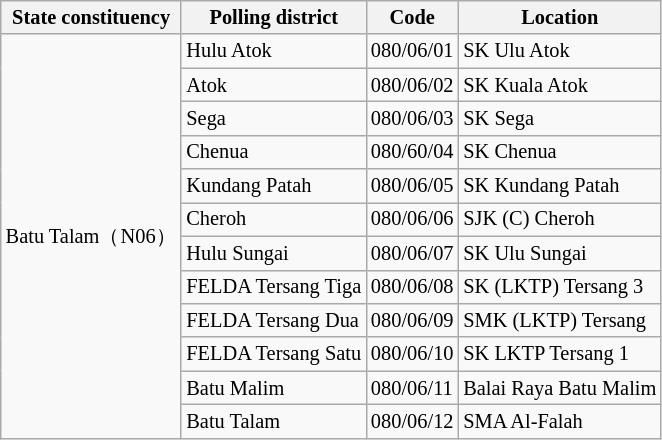<table class="wikitable sortable mw-collapsible" style="white-space:nowrap;font-size:85%">
<tr>
<th>State constituency</th>
<th>Polling district</th>
<th>Code</th>
<th>Location</th>
</tr>
<tr>
<td rowspan="12">Batu Talam（N06）</td>
<td>Hulu Atok</td>
<td>080/06/01</td>
<td>SK Ulu Atok</td>
</tr>
<tr>
<td>Atok</td>
<td>080/06/02</td>
<td>SK Kuala Atok</td>
</tr>
<tr>
<td>Sega</td>
<td>080/06/03</td>
<td>SK Sega</td>
</tr>
<tr>
<td>Chenua</td>
<td>080/60/04</td>
<td>SK Chenua</td>
</tr>
<tr>
<td>Kundang Patah</td>
<td>080/06/05</td>
<td>SK Kundang Patah</td>
</tr>
<tr>
<td>Cheroh</td>
<td>080/06/06</td>
<td>SJK (C) Cheroh</td>
</tr>
<tr>
<td>Hulu Sungai</td>
<td>080/06/07</td>
<td>SK Ulu Sungai</td>
</tr>
<tr>
<td>FELDA Tersang Tiga</td>
<td>080/06/08</td>
<td>SK (LKTP) Tersang 3</td>
</tr>
<tr>
<td>FELDA Tersang Dua</td>
<td>080/06/09</td>
<td>SMK (LKTP) Tersang</td>
</tr>
<tr>
<td>FELDA Tersang Satu</td>
<td>080/06/10</td>
<td>SK LKTP Tersang 1</td>
</tr>
<tr>
<td>Batu Malim</td>
<td>080/06/11</td>
<td>Balai Raya Batu Malim</td>
</tr>
<tr>
<td>Batu Talam</td>
<td>080/06/12</td>
<td>SMA Al-Falah</td>
</tr>
</table>
